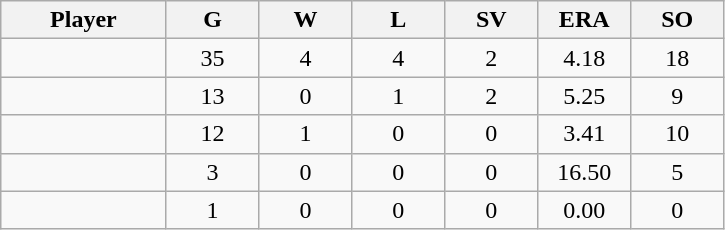<table class="wikitable sortable">
<tr>
<th bgcolor="#DDDDFF" width="16%">Player</th>
<th bgcolor="#DDDDFF" width="9%">G</th>
<th bgcolor="#DDDDFF" width="9%">W</th>
<th bgcolor="#DDDDFF" width="9%">L</th>
<th bgcolor="#DDDDFF" width="9%">SV</th>
<th bgcolor="#DDDDFF" width="9%">ERA</th>
<th bgcolor="#DDDDFF" width="9%">SO</th>
</tr>
<tr align="center">
<td></td>
<td>35</td>
<td>4</td>
<td>4</td>
<td>2</td>
<td>4.18</td>
<td>18</td>
</tr>
<tr align="center">
<td></td>
<td>13</td>
<td>0</td>
<td>1</td>
<td>2</td>
<td>5.25</td>
<td>9</td>
</tr>
<tr align="center">
<td></td>
<td>12</td>
<td>1</td>
<td>0</td>
<td>0</td>
<td>3.41</td>
<td>10</td>
</tr>
<tr align="center">
<td></td>
<td>3</td>
<td>0</td>
<td>0</td>
<td>0</td>
<td>16.50</td>
<td>5</td>
</tr>
<tr align="center">
<td></td>
<td>1</td>
<td>0</td>
<td>0</td>
<td>0</td>
<td>0.00</td>
<td>0</td>
</tr>
</table>
